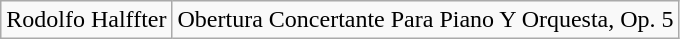<table class="wikitable">
<tr>
<td>Rodolfo Halffter</td>
<td>Obertura Concertante Para Piano Y Orquesta, Op. 5</td>
</tr>
</table>
